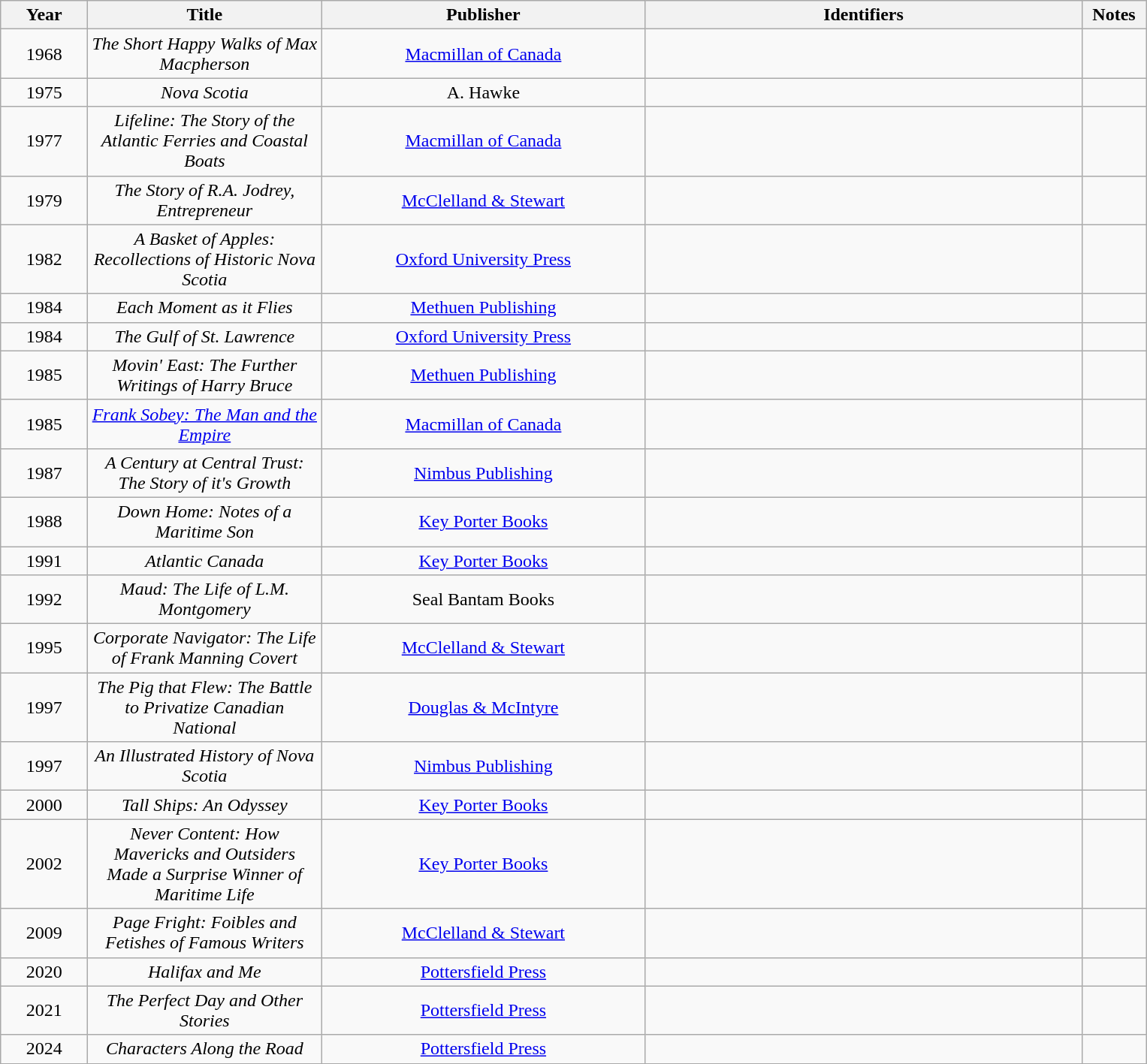<table class="wikitable sortable plainrowheaders"  style="text-align:center;">
<tr>
<th width= "70">Year</th>
<th width= "200">Title</th>
<th width= "280">Publisher</th>
<th width= "380"; class="unsortable">Identifiers</th>
<th width= "50"; class="unsortable">Notes</th>
</tr>
<tr>
<td align= "center">1968</td>
<td><em>The Short Happy Walks of Max Macpherson</em></td>
<td><a href='#'>Macmillan of Canada</a></td>
<td></td>
<td></td>
</tr>
<tr>
<td align= "center">1975</td>
<td><em>Nova Scotia</em></td>
<td>A. Hawke</td>
<td></td>
<td></td>
</tr>
<tr>
<td align= "center">1977</td>
<td><em>Lifeline: The Story of the Atlantic Ferries and Coastal Boats</em></td>
<td><a href='#'>Macmillan of Canada</a></td>
<td></td>
<td></td>
</tr>
<tr>
<td align= "center">1979</td>
<td><em>The Story of R.A. Jodrey, Entrepreneur</em></td>
<td><a href='#'>McClelland & Stewart</a></td>
<td></td>
<td></td>
</tr>
<tr>
<td align= "center">1982</td>
<td><em>A Basket of Apples: Recollections of Historic Nova Scotia</em></td>
<td><a href='#'>Oxford University Press</a></td>
<td></td>
<td></td>
</tr>
<tr>
<td align= "center">1984</td>
<td><em>Each Moment as it Flies</em></td>
<td><a href='#'>Methuen Publishing</a></td>
<td></td>
<td></td>
</tr>
<tr>
<td align= "center">1984</td>
<td><em>The Gulf of St. Lawrence</em></td>
<td><a href='#'>Oxford University Press</a></td>
<td></td>
<td></td>
</tr>
<tr>
<td align= "center">1985</td>
<td><em>Movin' East: The Further Writings of Harry Bruce</em></td>
<td><a href='#'>Methuen Publishing</a></td>
<td></td>
<td></td>
</tr>
<tr>
<td align= "center">1985</td>
<td><em><a href='#'>Frank Sobey: The Man and the Empire</a></em></td>
<td><a href='#'>Macmillan of Canada</a></td>
<td></td>
<td></td>
</tr>
<tr>
<td align= "center">1987</td>
<td><em>A Century at Central Trust: The Story of it's Growth</em></td>
<td><a href='#'>Nimbus Publishing</a></td>
<td></td>
<td></td>
</tr>
<tr>
<td align= "center">1988</td>
<td><em>Down Home: Notes of a Maritime Son</em></td>
<td><a href='#'>Key Porter Books</a></td>
<td></td>
<td></td>
</tr>
<tr>
<td align= "center">1991</td>
<td><em>Atlantic Canada</em></td>
<td><a href='#'>Key Porter Books</a></td>
<td></td>
<td></td>
</tr>
<tr>
<td align= "center">1992</td>
<td><em>Maud: The Life of L.M. Montgomery</em></td>
<td>Seal Bantam Books</td>
<td></td>
<td></td>
</tr>
<tr>
<td align= "center">1995</td>
<td><em>Corporate Navigator: The Life of Frank Manning Covert</em></td>
<td><a href='#'>McClelland & Stewart</a></td>
<td></td>
<td></td>
</tr>
<tr>
<td align= "center">1997</td>
<td><em>The Pig that Flew: The Battle to Privatize Canadian National</em></td>
<td><a href='#'>Douglas & McIntyre</a></td>
<td></td>
<td></td>
</tr>
<tr>
<td align= "center">1997</td>
<td><em>An Illustrated History of Nova Scotia</em></td>
<td><a href='#'>Nimbus Publishing</a></td>
<td></td>
<td></td>
</tr>
<tr>
<td align= "center">2000</td>
<td><em>Tall Ships: An Odyssey</em></td>
<td><a href='#'>Key Porter Books</a></td>
<td></td>
<td></td>
</tr>
<tr>
<td align= "center">2002</td>
<td><em>Never Content: How Mavericks and Outsiders Made a Surprise Winner of Maritime Life</em></td>
<td><a href='#'>Key Porter Books</a></td>
<td></td>
<td></td>
</tr>
<tr>
<td align= "center">2009</td>
<td><em>Page Fright: Foibles and Fetishes of Famous Writers</em></td>
<td><a href='#'>McClelland & Stewart</a></td>
<td></td>
<td></td>
</tr>
<tr>
<td align= "center">2020</td>
<td><em>Halifax and Me</em></td>
<td><a href='#'>Pottersfield Press</a></td>
<td></td>
<td></td>
</tr>
<tr>
<td align= "center">2021</td>
<td><em>The Perfect Day and Other Stories</em></td>
<td><a href='#'>Pottersfield Press</a></td>
<td></td>
<td></td>
</tr>
<tr>
<td align= "center">2024</td>
<td><em>Characters Along the Road</em></td>
<td><a href='#'>Pottersfield Press</a></td>
<td></td>
<td></td>
</tr>
<tr>
</tr>
</table>
